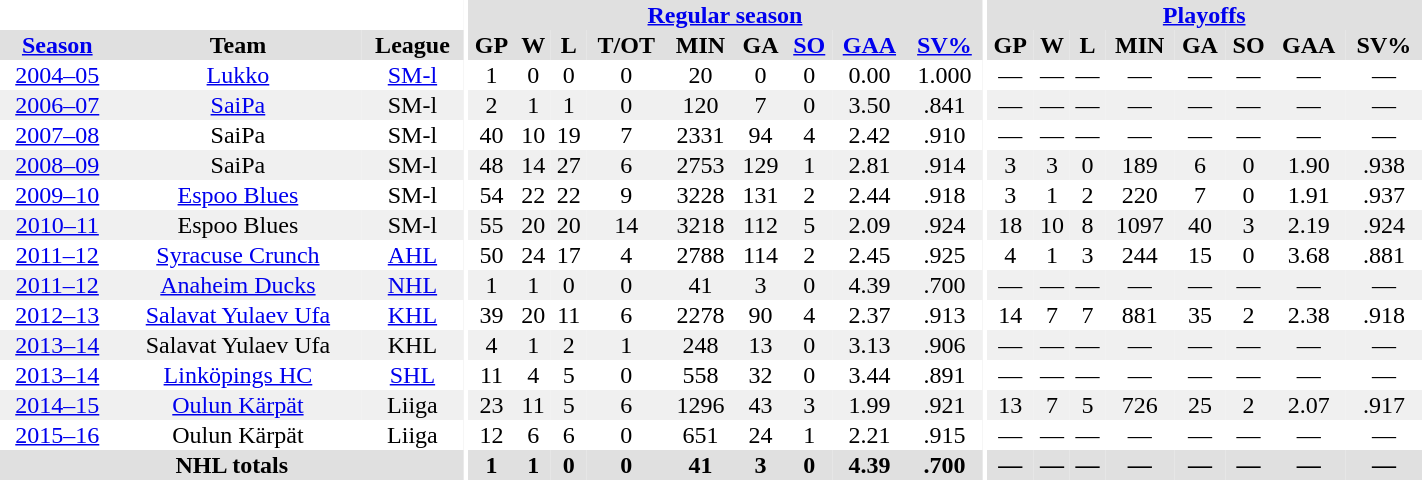<table border="0" cellpadding="1" cellspacing="0" style="text-align:center; width:75%">
<tr ALIGN="center" bgcolor="#e0e0e0">
<th align="center" colspan="3" bgcolor="#ffffff"></th>
<th align="center" rowspan="99" bgcolor="#ffffff"></th>
<th align="center" colspan="9" bgcolor="#e0e0e0"><a href='#'>Regular season</a></th>
<th align="center" rowspan="99" bgcolor="#ffffff"></th>
<th align="center" colspan="8" bgcolor="#e0e0e0"><a href='#'>Playoffs</a></th>
</tr>
<tr ALIGN="center" bgcolor="#e0e0e0">
<th><a href='#'>Season</a></th>
<th>Team</th>
<th>League</th>
<th>GP</th>
<th>W</th>
<th>L</th>
<th>T/OT</th>
<th>MIN</th>
<th>GA</th>
<th><a href='#'>SO</a></th>
<th><a href='#'>GAA</a></th>
<th><a href='#'>SV%</a></th>
<th>GP</th>
<th>W</th>
<th>L</th>
<th>MIN</th>
<th>GA</th>
<th>SO</th>
<th>GAA</th>
<th>SV%</th>
</tr>
<tr ALIGN="center">
<td><a href='#'>2004–05</a></td>
<td><a href='#'>Lukko</a></td>
<td><a href='#'>SM-l</a></td>
<td>1</td>
<td>0</td>
<td>0</td>
<td>0</td>
<td>20</td>
<td>0</td>
<td>0</td>
<td>0.00</td>
<td>1.000</td>
<td>—</td>
<td>—</td>
<td>—</td>
<td>—</td>
<td>—</td>
<td>—</td>
<td>—</td>
<td>—</td>
</tr>
<tr ALIGN="center" bgcolor="#f0f0f0">
<td><a href='#'>2006–07</a></td>
<td><a href='#'>SaiPa</a></td>
<td>SM-l</td>
<td>2</td>
<td>1</td>
<td>1</td>
<td>0</td>
<td>120</td>
<td>7</td>
<td>0</td>
<td>3.50</td>
<td>.841</td>
<td>—</td>
<td>—</td>
<td>—</td>
<td>—</td>
<td>—</td>
<td>—</td>
<td>—</td>
<td>—</td>
</tr>
<tr ALIGN="center">
<td><a href='#'>2007–08</a></td>
<td>SaiPa</td>
<td>SM-l</td>
<td>40</td>
<td>10</td>
<td>19</td>
<td>7</td>
<td>2331</td>
<td>94</td>
<td>4</td>
<td>2.42</td>
<td>.910</td>
<td>—</td>
<td>—</td>
<td>—</td>
<td>—</td>
<td>—</td>
<td>—</td>
<td>—</td>
<td>—</td>
</tr>
<tr ALIGN="center" bgcolor="#f0f0f0">
<td><a href='#'>2008–09</a></td>
<td>SaiPa</td>
<td>SM-l</td>
<td>48</td>
<td>14</td>
<td>27</td>
<td>6</td>
<td>2753</td>
<td>129</td>
<td>1</td>
<td>2.81</td>
<td>.914</td>
<td>3</td>
<td>3</td>
<td>0</td>
<td>189</td>
<td>6</td>
<td>0</td>
<td>1.90</td>
<td>.938</td>
</tr>
<tr ALIGN="center">
<td><a href='#'>2009–10</a></td>
<td><a href='#'>Espoo Blues</a></td>
<td>SM-l</td>
<td>54</td>
<td>22</td>
<td>22</td>
<td>9</td>
<td>3228</td>
<td>131</td>
<td>2</td>
<td>2.44</td>
<td>.918</td>
<td>3</td>
<td>1</td>
<td>2</td>
<td>220</td>
<td>7</td>
<td>0</td>
<td>1.91</td>
<td>.937</td>
</tr>
<tr ALIGN="center" bgcolor="#f0f0f0">
<td><a href='#'>2010–11</a></td>
<td>Espoo Blues</td>
<td>SM-l</td>
<td>55</td>
<td>20</td>
<td>20</td>
<td>14</td>
<td>3218</td>
<td>112</td>
<td>5</td>
<td>2.09</td>
<td>.924</td>
<td>18</td>
<td>10</td>
<td>8</td>
<td>1097</td>
<td>40</td>
<td>3</td>
<td>2.19</td>
<td>.924</td>
</tr>
<tr ALIGN="center">
<td><a href='#'>2011–12</a></td>
<td><a href='#'>Syracuse Crunch</a></td>
<td><a href='#'>AHL</a></td>
<td>50</td>
<td>24</td>
<td>17</td>
<td>4</td>
<td>2788</td>
<td>114</td>
<td>2</td>
<td>2.45</td>
<td>.925</td>
<td>4</td>
<td>1</td>
<td>3</td>
<td>244</td>
<td>15</td>
<td>0</td>
<td>3.68</td>
<td>.881</td>
</tr>
<tr ALIGN="center" bgcolor="#f0f0f0">
<td><a href='#'>2011–12</a></td>
<td><a href='#'>Anaheim Ducks</a></td>
<td><a href='#'>NHL</a></td>
<td>1</td>
<td>1</td>
<td>0</td>
<td>0</td>
<td>41</td>
<td>3</td>
<td>0</td>
<td>4.39</td>
<td>.700</td>
<td>—</td>
<td>—</td>
<td>—</td>
<td>—</td>
<td>—</td>
<td>—</td>
<td>—</td>
<td>—</td>
</tr>
<tr ALIGN="center">
<td><a href='#'>2012–13</a></td>
<td><a href='#'>Salavat Yulaev Ufa</a></td>
<td><a href='#'>KHL</a></td>
<td>39</td>
<td>20</td>
<td>11</td>
<td>6</td>
<td>2278</td>
<td>90</td>
<td>4</td>
<td>2.37</td>
<td>.913</td>
<td>14</td>
<td>7</td>
<td>7</td>
<td>881</td>
<td>35</td>
<td>2</td>
<td>2.38</td>
<td>.918</td>
</tr>
<tr ALIGN="center" bgcolor="#f0f0f0">
<td><a href='#'>2013–14</a></td>
<td>Salavat Yulaev Ufa</td>
<td>KHL</td>
<td>4</td>
<td>1</td>
<td>2</td>
<td>1</td>
<td>248</td>
<td>13</td>
<td>0</td>
<td>3.13</td>
<td>.906</td>
<td>—</td>
<td>—</td>
<td>—</td>
<td>—</td>
<td>—</td>
<td>—</td>
<td>—</td>
<td>—</td>
</tr>
<tr ALIGN="center">
<td><a href='#'>2013–14</a></td>
<td><a href='#'>Linköpings HC</a></td>
<td><a href='#'>SHL</a></td>
<td>11</td>
<td>4</td>
<td>5</td>
<td>0</td>
<td>558</td>
<td>32</td>
<td>0</td>
<td>3.44</td>
<td>.891</td>
<td>—</td>
<td>—</td>
<td>—</td>
<td>—</td>
<td>—</td>
<td>—</td>
<td>—</td>
<td>—</td>
</tr>
<tr ALIGN="center" bgcolor="#f0f0f0">
<td><a href='#'>2014–15</a></td>
<td><a href='#'>Oulun Kärpät</a></td>
<td>Liiga</td>
<td>23</td>
<td>11</td>
<td>5</td>
<td>6</td>
<td>1296</td>
<td>43</td>
<td>3</td>
<td>1.99</td>
<td>.921</td>
<td>13</td>
<td>7</td>
<td>5</td>
<td>726</td>
<td>25</td>
<td>2</td>
<td>2.07</td>
<td>.917</td>
</tr>
<tr ALIGN="center">
<td><a href='#'>2015–16</a></td>
<td>Oulun Kärpät</td>
<td>Liiga</td>
<td>12</td>
<td>6</td>
<td>6</td>
<td>0</td>
<td>651</td>
<td>24</td>
<td>1</td>
<td>2.21</td>
<td>.915</td>
<td>—</td>
<td>—</td>
<td>—</td>
<td>—</td>
<td>—</td>
<td>—</td>
<td>—</td>
<td>—</td>
</tr>
<tr ALIGN="center" bgcolor="#e0e0e0">
<th colspan="3" align="center">NHL totals</th>
<th>1</th>
<th>1</th>
<th>0</th>
<th>0</th>
<th>41</th>
<th>3</th>
<th>0</th>
<th>4.39</th>
<th>.700</th>
<th>—</th>
<th>—</th>
<th>—</th>
<th>—</th>
<th>—</th>
<th>—</th>
<th>—</th>
<th>—</th>
</tr>
</table>
